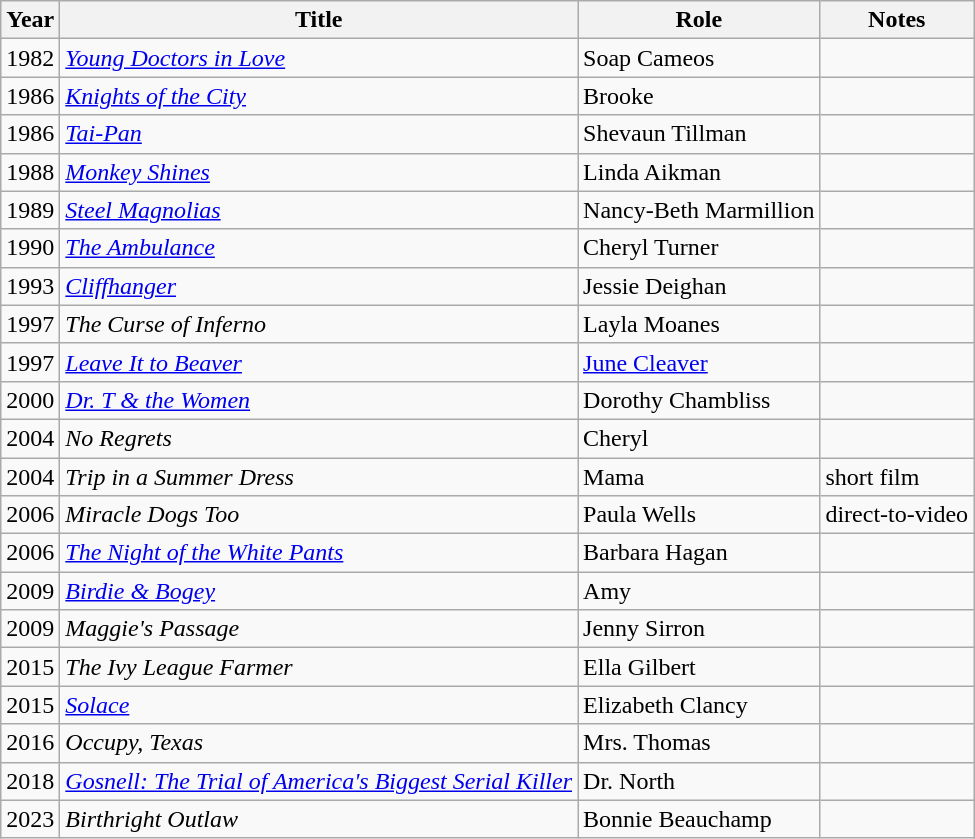<table class="wikitable sortable">
<tr>
<th>Year</th>
<th>Title</th>
<th>Role</th>
<th class="unsortable">Notes</th>
</tr>
<tr>
<td>1982</td>
<td><em><a href='#'>Young Doctors in Love</a></em></td>
<td>Soap Cameos</td>
<td></td>
</tr>
<tr>
<td>1986</td>
<td><em><a href='#'>Knights of the City</a></em></td>
<td>Brooke</td>
<td></td>
</tr>
<tr>
<td>1986</td>
<td><em><a href='#'>Tai-Pan</a></em></td>
<td>Shevaun Tillman</td>
<td></td>
</tr>
<tr>
<td>1988</td>
<td><em><a href='#'>Monkey Shines</a></em></td>
<td>Linda Aikman</td>
<td></td>
</tr>
<tr>
<td>1989</td>
<td><em><a href='#'>Steel Magnolias</a></em></td>
<td>Nancy-Beth Marmillion</td>
<td></td>
</tr>
<tr>
<td>1990</td>
<td><em><a href='#'>The Ambulance</a></em></td>
<td>Cheryl Turner</td>
<td></td>
</tr>
<tr>
<td>1993</td>
<td><em><a href='#'>Cliffhanger</a></em></td>
<td>Jessie Deighan</td>
<td></td>
</tr>
<tr>
<td>1997</td>
<td><em>The Curse of Inferno</em></td>
<td>Layla Moanes</td>
<td></td>
</tr>
<tr>
<td>1997</td>
<td><em><a href='#'>Leave It to Beaver</a></em></td>
<td><a href='#'>June Cleaver</a></td>
<td></td>
</tr>
<tr>
<td>2000</td>
<td><em><a href='#'>Dr. T & the Women</a></em></td>
<td>Dorothy Chambliss</td>
<td></td>
</tr>
<tr>
<td>2004</td>
<td><em>No Regrets</em></td>
<td>Cheryl</td>
<td></td>
</tr>
<tr>
<td>2004</td>
<td><em>Trip in a Summer Dress</em></td>
<td>Mama</td>
<td>short film</td>
</tr>
<tr>
<td>2006</td>
<td><em>Miracle Dogs Too</em></td>
<td>Paula Wells</td>
<td>direct-to-video</td>
</tr>
<tr>
<td>2006</td>
<td><em><a href='#'>The Night of the White Pants</a></em></td>
<td>Barbara Hagan</td>
<td></td>
</tr>
<tr>
<td>2009</td>
<td><em><a href='#'>Birdie & Bogey</a></em></td>
<td>Amy</td>
<td></td>
</tr>
<tr>
<td>2009</td>
<td><em>Maggie's Passage</em></td>
<td>Jenny Sirron</td>
<td></td>
</tr>
<tr>
<td>2015</td>
<td><em>The Ivy League Farmer</em></td>
<td>Ella Gilbert</td>
<td></td>
</tr>
<tr>
<td>2015</td>
<td><em><a href='#'>Solace</a></em></td>
<td>Elizabeth Clancy</td>
<td></td>
</tr>
<tr>
<td>2016</td>
<td><em>Occupy, Texas</em></td>
<td>Mrs. Thomas</td>
<td></td>
</tr>
<tr>
<td>2018</td>
<td><em><a href='#'>Gosnell: The Trial of America's Biggest Serial Killer</a></em></td>
<td>Dr. North</td>
<td></td>
</tr>
<tr>
<td>2023</td>
<td><em>Birthright Outlaw</em></td>
<td>Bonnie Beauchamp</td>
<td></td>
</tr>
</table>
